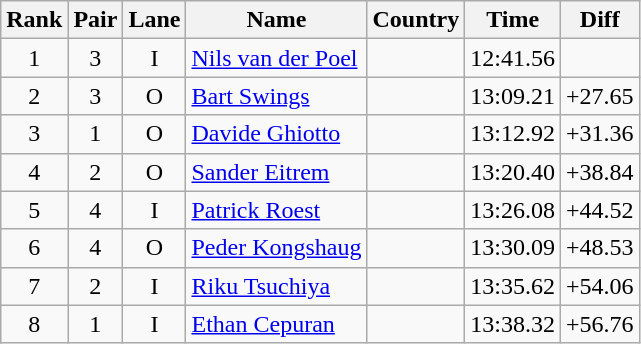<table class="wikitable sortable" style="text-align:center">
<tr>
<th>Rank</th>
<th>Pair</th>
<th>Lane</th>
<th>Name</th>
<th>Country</th>
<th>Time</th>
<th>Diff</th>
</tr>
<tr>
<td>1</td>
<td>3</td>
<td>I</td>
<td align=left><a href='#'>Nils van der Poel</a></td>
<td align=left></td>
<td>12:41.56</td>
<td></td>
</tr>
<tr>
<td>2</td>
<td>3</td>
<td>O</td>
<td align=left><a href='#'>Bart Swings</a></td>
<td align=left></td>
<td>13:09.21</td>
<td>+27.65</td>
</tr>
<tr>
<td>3</td>
<td>1</td>
<td>O</td>
<td align=left><a href='#'>Davide Ghiotto</a></td>
<td align=left></td>
<td>13:12.92</td>
<td>+31.36</td>
</tr>
<tr>
<td>4</td>
<td>2</td>
<td>O</td>
<td align=left><a href='#'>Sander Eitrem</a></td>
<td align=left></td>
<td>13:20.40</td>
<td>+38.84</td>
</tr>
<tr>
<td>5</td>
<td>4</td>
<td>I</td>
<td align=left><a href='#'>Patrick Roest</a></td>
<td align=left></td>
<td>13:26.08</td>
<td>+44.52</td>
</tr>
<tr>
<td>6</td>
<td>4</td>
<td>O</td>
<td align=left><a href='#'>Peder Kongshaug</a></td>
<td align=left></td>
<td>13:30.09</td>
<td>+48.53</td>
</tr>
<tr>
<td>7</td>
<td>2</td>
<td>I</td>
<td align=left><a href='#'>Riku Tsuchiya</a></td>
<td align=left></td>
<td>13:35.62</td>
<td>+54.06</td>
</tr>
<tr>
<td>8</td>
<td>1</td>
<td>I</td>
<td align=left><a href='#'>Ethan Cepuran</a></td>
<td align=left></td>
<td>13:38.32</td>
<td>+56.76</td>
</tr>
</table>
